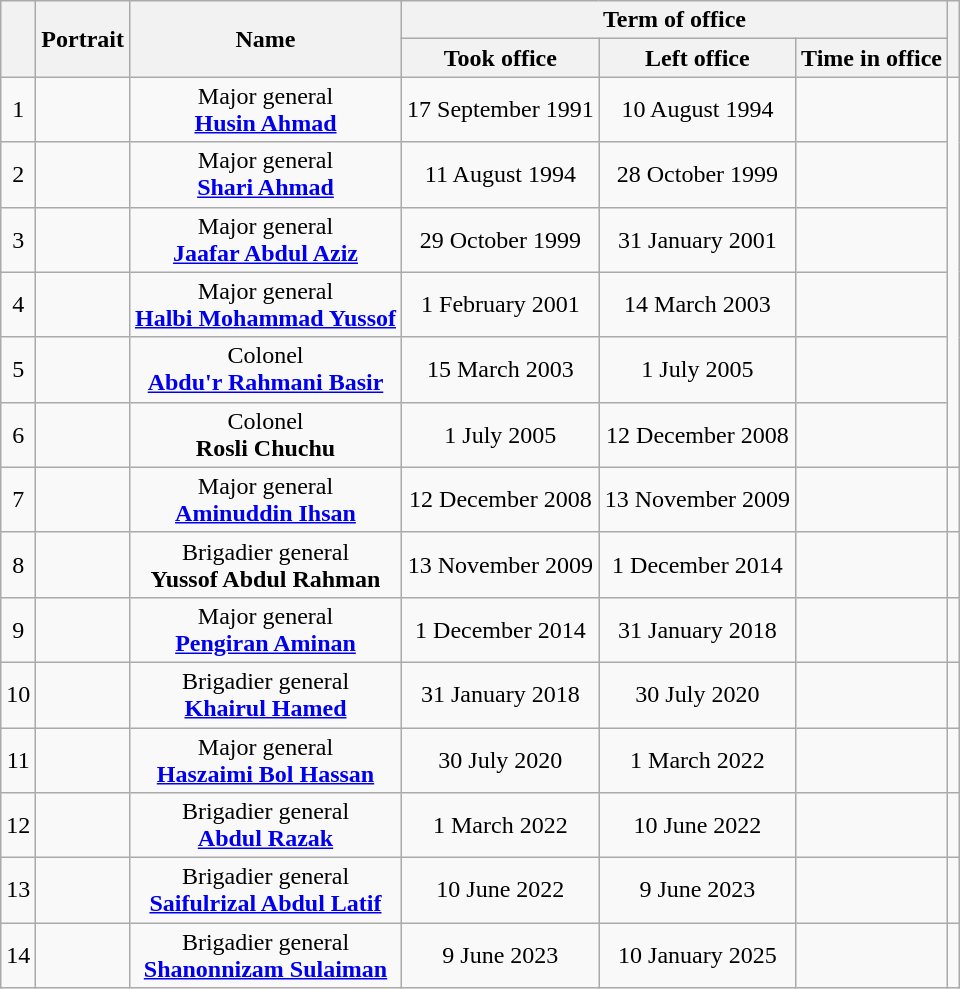<table class="wikitable" style="text-align:center">
<tr>
<th rowspan="2"></th>
<th rowspan="2">Portrait</th>
<th rowspan="2">Name<br></th>
<th colspan="3">Term of office</th>
<th rowspan="2"></th>
</tr>
<tr>
<th>Took office</th>
<th>Left office</th>
<th>Time in office</th>
</tr>
<tr>
<td>1</td>
<td></td>
<td>Major general<br><strong><a href='#'>Husin Ahmad</a></strong><br></td>
<td>17 September 1991</td>
<td>10 August 1994</td>
<td></td>
<td rowspan="6"></td>
</tr>
<tr>
<td>2</td>
<td></td>
<td>Major general<br><strong><a href='#'>Shari Ahmad</a></strong></td>
<td>11 August 1994</td>
<td>28 October 1999</td>
<td></td>
</tr>
<tr>
<td>3</td>
<td></td>
<td>Major general<br><strong><a href='#'>Jaafar Abdul Aziz</a></strong></td>
<td>29 October 1999</td>
<td>31 January 2001</td>
<td></td>
</tr>
<tr>
<td>4</td>
<td></td>
<td>Major general<br><strong><a href='#'>Halbi Mohammad Yussof</a></strong><br></td>
<td>1 February 2001</td>
<td>14 March 2003</td>
<td></td>
</tr>
<tr>
<td>5</td>
<td></td>
<td>Colonel<br><strong><a href='#'>Abdu'r Rahmani Basir</a></strong></td>
<td>15 March 2003</td>
<td>1 July 2005</td>
<td></td>
</tr>
<tr>
<td>6</td>
<td></td>
<td>Colonel<br><strong>Rosli Chuchu</strong></td>
<td>1 July 2005</td>
<td>12 December 2008</td>
<td></td>
</tr>
<tr>
<td>7</td>
<td></td>
<td>Major general<br><strong><a href='#'>Aminuddin Ihsan</a></strong><br></td>
<td>12 December 2008</td>
<td>13 November 2009</td>
<td></td>
<td></td>
</tr>
<tr>
<td>8</td>
<td></td>
<td>Brigadier general<br><strong>Yussof Abdul Rahman</strong></td>
<td>13 November 2009</td>
<td>1 December 2014</td>
<td></td>
<td></td>
</tr>
<tr>
<td>9</td>
<td></td>
<td>Major general<br><strong><a href='#'>Pengiran Aminan</a></strong><br></td>
<td>1 December 2014</td>
<td>31 January 2018</td>
<td></td>
<td></td>
</tr>
<tr>
<td>10</td>
<td></td>
<td>Brigadier general<br><strong><a href='#'>Khairul Hamed</a></strong></td>
<td>31 January 2018</td>
<td>30 July 2020</td>
<td></td>
<td></td>
</tr>
<tr>
<td>11</td>
<td></td>
<td>Major general<br><strong><a href='#'>Haszaimi Bol Hassan</a></strong></td>
<td>30 July 2020</td>
<td>1 March 2022</td>
<td></td>
<td></td>
</tr>
<tr>
<td>12</td>
<td></td>
<td>Brigadier general<br><strong><a href='#'>Abdul Razak</a></strong><br></td>
<td>1 March 2022</td>
<td>10 June 2022</td>
<td></td>
<td></td>
</tr>
<tr>
<td>13</td>
<td></td>
<td>Brigadier general<br><strong><a href='#'>Saifulrizal Abdul Latif</a></strong></td>
<td>10 June 2022</td>
<td>9 June 2023</td>
<td></td>
<td></td>
</tr>
<tr>
<td>14</td>
<td></td>
<td>Brigadier general<br> <strong><a href='#'>Shanonnizam Sulaiman</a></strong></td>
<td>9 June 2023</td>
<td>10 January 2025</td>
<td></td>
<td></td>
</tr>
</table>
